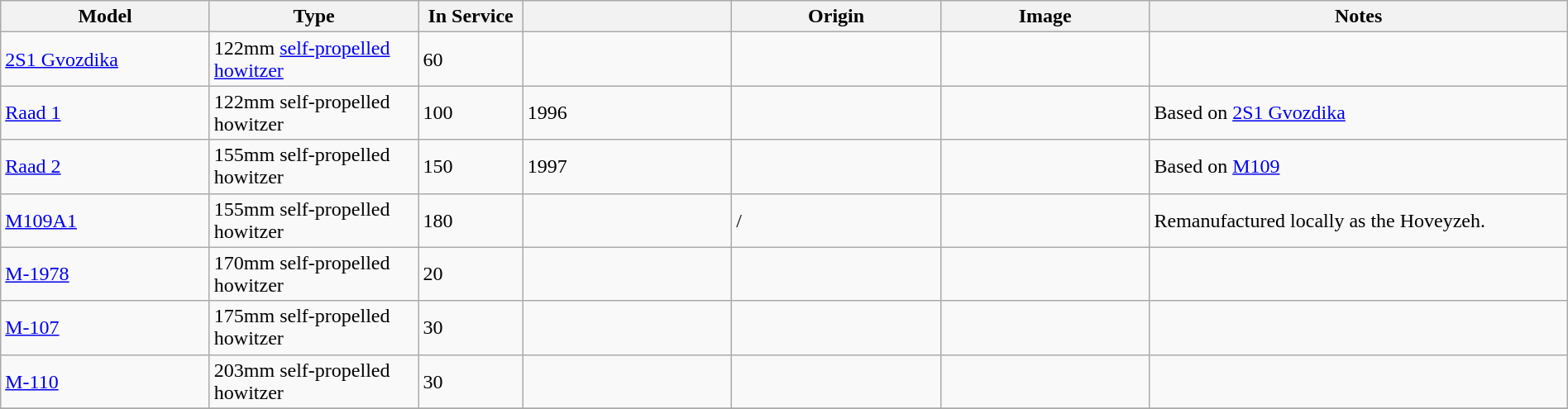<table class="wikitable" width="100%">
<tr>
<th width="10%">Model</th>
<th width="10%">Type</th>
<th width="5%">In Service</th>
<th width="10%"></th>
<th width="10%">Origin</th>
<th width="10%">Image</th>
<th width="20%">Notes</th>
</tr>
<tr>
<td><a href='#'>2S1 Gvozdika</a></td>
<td>122mm <a href='#'>self-propelled howitzer</a></td>
<td>60</td>
<td></td>
<td></td>
<td></td>
<td></td>
</tr>
<tr>
<td><a href='#'>Raad 1</a></td>
<td>122mm self-propelled howitzer</td>
<td>100</td>
<td>1996</td>
<td></td>
<td></td>
<td>Based on <a href='#'>2S1 Gvozdika</a></td>
</tr>
<tr>
<td><a href='#'>Raad 2</a></td>
<td>155mm self-propelled howitzer</td>
<td>150</td>
<td>1997</td>
<td></td>
<td></td>
<td>Based on <a href='#'>M109</a></td>
</tr>
<tr>
<td><a href='#'>M109A1</a></td>
<td>155mm self-propelled howitzer</td>
<td>180</td>
<td></td>
<td>/</td>
<td></td>
<td>Remanufactured locally as the Hoveyzeh.</td>
</tr>
<tr>
<td><a href='#'>M-1978</a></td>
<td>170mm self-propelled howitzer</td>
<td>20</td>
<td></td>
<td></td>
<td></td>
<td></td>
</tr>
<tr>
<td><a href='#'>M-107</a></td>
<td>175mm self-propelled howitzer</td>
<td>30</td>
<td></td>
<td></td>
<td></td>
<td></td>
</tr>
<tr>
<td><a href='#'>M-110</a></td>
<td>203mm self-propelled howitzer</td>
<td>30</td>
<td></td>
<td></td>
<td></td>
<td></td>
</tr>
<tr>
</tr>
</table>
